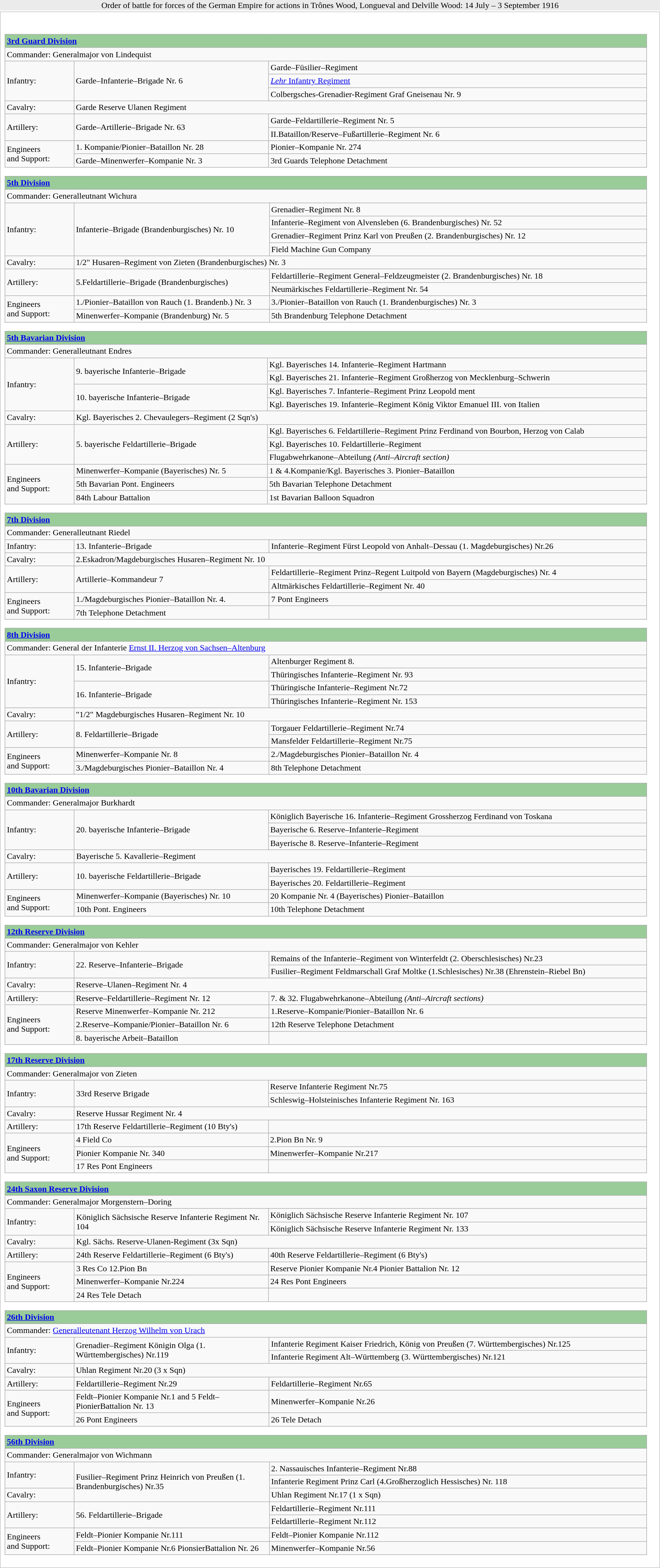<table class="toccolours" style="width:100%;border:0; margin-top:0.2em;">
<tr>
<th style="background:#ebebeb; font-weight:normal;">Order of battle for forces of the German Empire for actions in Trônes Wood, Longueval and Delville Wood: 14 July – 3 September 1916</th>
</tr>
<tr>
<td style="border:solid 1px silver; padding:8px; background:white;"><br><table class="wikitable">
<tr>
<td style="background:#9c9;" colspan="3"><strong>   <a href='#'>3rd Guard Division</a>   </strong></td>
</tr>
<tr>
<td colspan="3">Commander: Generalmajor von Lindequist</td>
</tr>
<tr>
<td style="width:100pt;" rowspan="3">Infantry:</td>
<td style="width:300pt;" rowspan="3">Garde–Infanterie–Brigade Nr. 6</td>
<td style="width:600pt;">Garde–Füsilier–Regiment</td>
</tr>
<tr>
<td><a href='#'><em>Lehr</em> Infantry Regiment</a></td>
</tr>
<tr>
<td>Colbergsches-Grenadier-Regiment Graf Gneisenau Nr. 9</td>
</tr>
<tr>
<td>Cavalry:</td>
<td colspan="2">Garde Reserve Ulanen Regiment</td>
</tr>
<tr>
<td Rowspan="2">Artillery:</td>
<td Rowspan="2">Garde–Artillerie–Brigade Nr. 63</td>
<td>Garde–Feldartillerie–Regiment Nr. 5</td>
</tr>
<tr>
<td>II.Bataillon/Reserve–Fußartillerie–Regiment Nr. 6</td>
</tr>
<tr>
<td rowspan="4">Engineers<br>and Support:</td>
<td>1. Kompanie/Pionier–Bataillon Nr. 28</td>
<td>Pionier–Kompanie Nr. 274</td>
</tr>
<tr>
<td>Garde–Minenwerfer–Kompanie Nr. 3</td>
<td>3rd Guards Telephone Detachment</td>
</tr>
</table>
<table class="wikitable">
<tr>
<td style="background:#9c9;" colspan="3"><strong>   <a href='#'>5th Division</a>   </strong></td>
</tr>
<tr>
<td colspan="3">Commander: Generalleutnant Wichura</td>
</tr>
<tr>
<td style="width:100pt;" rowspan="4">Infantry:</td>
<td style="width:300pt;" rowspan="4">Infanterie–Brigade (Brandenburgisches) Nr. 10</td>
<td style="width:600pt;">Grenadier–Regiment Nr. 8</td>
</tr>
<tr>
<td>Infanterie–Regiment von Alvensleben (6. Brandenburgisches) Nr. 52</td>
</tr>
<tr>
<td>Grenadier–Regiment Prinz Karl von Preußen (2. Brandenburgisches) Nr. 12</td>
</tr>
<tr>
<td>Field Machine Gun Company</td>
</tr>
<tr>
<td>Cavalry:</td>
<td colspan="2">1/2" Husaren–Regiment von Zieten (Brandenburgisches) Nr. 3</td>
</tr>
<tr>
<td Rowspan="2">Artillery:</td>
<td Rowspan="2">5.Feldartillerie–Brigade (Brandenburgisches)</td>
<td>Feldartillerie–Regiment General–Feldzeugmeister (2. Brandenburgisches) Nr. 18</td>
</tr>
<tr>
<td>Neumärkisches Feldartillerie–Regiment Nr. 54</td>
</tr>
<tr>
<td rowspan="2">Engineers<br>and Support:</td>
<td>1./Pionier–Bataillon von Rauch (1. Brandenb.) Nr. 3</td>
<td>3./Pionier–Bataillon von Rauch (1. Brandenburgisches) Nr. 3</td>
</tr>
<tr>
<td>Minenwerfer–Kompanie (Brandenburg) Nr. 5</td>
<td>5th Brandenburg Telephone Detachment</td>
</tr>
</table>
<table class="wikitable">
<tr>
<td style="background:#9c9;" colspan="3"><strong>   <a href='#'>5th Bavarian Division</a>   </strong></td>
</tr>
<tr>
<td colspan="3">Commander: Generalleutnant Endres</td>
</tr>
<tr>
<td style="width:100pt;" rowspan="4">Infantry:</td>
<td style="width:300pt;" rowspan="2">9. bayerische Infanterie–Brigade</td>
<td style="width:600pt;">Kgl. Bayerisches 14. Infanterie–Regiment Hartmann</td>
</tr>
<tr>
<td>Kgl. Bayerisches 21. Infanterie–Regiment Großherzog von Mecklenburg–Schwerin</td>
</tr>
<tr>
<td rowspan="2">10. bayerische Infanterie–Brigade</td>
<td>Kgl. Bayerisches 7. Infanterie–Regiment Prinz Leopold ment</td>
</tr>
<tr>
<td>Kgl. Bayerisches 19. Infanterie–Regiment König Viktor Emanuel III. von Italien</td>
</tr>
<tr>
<td>Cavalry:</td>
<td colspan="2">Kgl. Bayerisches 2. Chevaulegers–Regiment (2 Sqn's)</td>
</tr>
<tr>
<td Rowspan="3">Artillery:</td>
<td Rowspan="3">5. bayerische Feldartillerie–Brigade</td>
<td>Kgl. Bayerisches 6. Feldartillerie–Regiment Prinz Ferdinand von Bourbon, Herzog von Calab</td>
</tr>
<tr>
<td>Kgl. Bayerisches 10. Feldartillerie–Regiment</td>
</tr>
<tr>
<td>Flugabwehrkanone–Abteilung <em>(Anti–Aircraft section)</em></td>
</tr>
<tr>
<td rowspan="3">Engineers<br>and Support:</td>
<td>Minenwerfer–Kompanie (Bayerisches) Nr. 5</td>
<td>1 & 4.Kompanie/Kgl. Bayerisches 3. Pionier–Bataillon</td>
</tr>
<tr>
<td>5th Bavarian Pont. Engineers</td>
<td>5th Bavarian Telephone Detachment</td>
</tr>
<tr>
<td>84th Labour Battalion</td>
<td>1st Bavarian Balloon Squadron</td>
</tr>
</table>
<table class="wikitable">
<tr>
<td style="background:#9c9;" colspan="3"><strong>   <a href='#'>7th Division</a>   </strong></td>
</tr>
<tr>
<td colspan="3">Commander: Generalleutnant Riedel</td>
</tr>
<tr>
<td style="width:100pt;">Infantry:</td>
<td style="width:300pt;">13. Infanterie–Brigade</td>
<td style="width:600pt;">Infanterie–Regiment Fürst Leopold von Anhalt–Dessau (1. Magdeburgisches) Nr.26</td>
</tr>
<tr>
<td>Cavalry:</td>
<td colspan="2">2.Eskadron/Magdeburgisches Husaren–Regiment Nr. 10</td>
</tr>
<tr>
<td Rowspan="2">Artillery:</td>
<td Rowspan="2">Artillerie–Kommandeur 7</td>
<td>Feldartillerie–Regiment Prinz–Regent Luitpold von Bayern (Magdeburgisches) Nr. 4</td>
</tr>
<tr>
<td>Altmärkisches Feldartillerie–Regiment Nr. 40</td>
</tr>
<tr>
<td rowspan="4">Engineers<br>and Support:</td>
<td>1./Magdeburgisches Pionier–Bataillon Nr. 4.</td>
<td>7 Pont Engineers</td>
</tr>
<tr>
<td>7th Telephone Detachment</td>
<td></td>
</tr>
</table>
<table class="wikitable">
<tr>
<td style="background:#9c9;" colspan="3"><strong>   <a href='#'>8th Division</a>  </strong></td>
</tr>
<tr>
<td colspan="3">Commander: General der Infanterie <a href='#'>Ernst II. Herzog von Sachsen–Altenburg</a></td>
</tr>
<tr>
<td style="width:100pt;" rowspan="4">Infantry:</td>
<td style="width:300pt;" rowspan="2">15. Infanterie–Brigade</td>
<td style="width:600pt;">Altenburger Regiment 8.</td>
</tr>
<tr>
<td>Thüringisches Infanterie–Regiment Nr. 93</td>
</tr>
<tr>
<td rowspan="2">16. Infanterie–Brigade</td>
<td>Thüringische Infanterie–Regiment Nr.72</td>
</tr>
<tr>
<td>Thüringisches Infanterie–Regiment Nr. 153</td>
</tr>
<tr>
<td>Cavalry:</td>
<td colspan="2">"1/2" Magdeburgisches Husaren–Regiment Nr. 10</td>
</tr>
<tr>
<td Rowspan="2">Artillery:</td>
<td Rowspan="2">8. Feldartillerie–Brigade</td>
<td>Torgauer Feldartillerie–Regiment Nr.74</td>
</tr>
<tr>
<td>Mansfelder Feldartillerie–Regiment Nr.75</td>
</tr>
<tr>
<td rowspan="2">Engineers<br>and Support:</td>
<td>Minenwerfer–Kompanie Nr. 8</td>
<td>2./Magdeburgisches Pionier–Bataillon Nr. 4</td>
</tr>
<tr>
<td>3./Magdeburgisches Pionier–Bataillon Nr. 4</td>
<td>8th Telephone Detachment</td>
</tr>
</table>
<table class="wikitable">
<tr>
<td style="background:#9c9;" colspan="3"><strong>   <a href='#'>10th Bavarian Division</a>  </strong></td>
</tr>
<tr>
<td colspan="3">Commander: Generalmajor Burkhardt</td>
</tr>
<tr>
<td style="width:100pt;" rowspan="3">Infantry:</td>
<td style="width:300pt;" rowspan="3">20. bayerische Infanterie–Brigade</td>
<td style="width:600pt;">Königlich Bayerische 16. Infanterie–Regiment Grossherzog Ferdinand von Toskana</td>
</tr>
<tr>
<td>Bayerische 6. Reserve–Infanterie–Regiment</td>
</tr>
<tr>
<td>Bayerische 8. Reserve–Infanterie–Regiment</td>
</tr>
<tr>
<td>Cavalry:</td>
<td colspan="2">Bayerische 5. Kavallerie–Regiment</td>
</tr>
<tr>
<td Rowspan="2">Artillery:</td>
<td Rowspan="2">10. bayerische Feldartillerie–Brigade</td>
<td>Bayerisches 19. Feldartillerie–Regiment</td>
</tr>
<tr>
<td>Bayerisches 20. Feldartillerie–Regiment</td>
</tr>
<tr>
<td rowspan="2">Engineers<br>and Support:</td>
<td>Minenwerfer–Kompanie (Bayerisches) Nr. 10</td>
<td>20 Kompanie Nr. 4 (Bayerisches) Pionier–Bataillon</td>
</tr>
<tr>
<td>10th Pont. Engineers</td>
<td>10th Telephone Detachment</td>
</tr>
</table>
<table class="wikitable">
<tr>
<td style="background:#9c9;" colspan="3"><strong>   <a href='#'>12th Reserve Division</a>  </strong></td>
</tr>
<tr>
<td colspan="3">Commander: Generalmajor von Kehler</td>
</tr>
<tr>
<td style="width:100pt;" rowspan="2">Infantry:</td>
<td style="width:300pt;" rowspan="2">22. Reserve–Infanterie–Brigade</td>
<td style="width:600pt;">Remains of the Infanterie–Regiment von Winterfeldt (2. Oberschlesisches) Nr.23</td>
</tr>
<tr>
<td>Fusilier–Regiment Feldmarschall Graf Moltke (1.Schlesisches) Nr.38 (Ehrenstein–Riebel Bn)</td>
</tr>
<tr>
<td>Cavalry:</td>
<td colspan="2">Reserve–Ulanen–Regiment Nr. 4</td>
</tr>
<tr>
<td>Artillery:</td>
<td>Reserve–Feldartillerie–Regiment Nr. 12</td>
<td>7. & 32. Flugabwehrkanone–Abteilung <em>(Anti–Aircraft sections)</em></td>
</tr>
<tr>
<td rowspan="3">Engineers<br>and Support:</td>
<td>Reserve Minenwerfer–Kompanie Nr. 212</td>
<td>1.Reserve–Kompanie/Pionier–Bataillon Nr. 6</td>
</tr>
<tr>
<td>2.Reserve–Kompanie/Pionier–Bataillon Nr. 6</td>
<td>12th Reserve Telephone Detachment</td>
</tr>
<tr>
<td>8. bayerische Arbeit–Bataillon</td>
</tr>
</table>
<table class="wikitable">
<tr>
<td style="background:#9c9;" colspan="3"><strong>   <a href='#'>17th Reserve Division</a>  </strong></td>
</tr>
<tr>
<td colspan="3">Commander: Generalmajor von Zieten</td>
</tr>
<tr>
<td style="width:100pt;" rowspan="2">Infantry:</td>
<td style="width:300pt;" rowspan="2">33rd Reserve Brigade</td>
<td style="width:600pt;">Reserve Infanterie Regiment Nr.75</td>
</tr>
<tr>
<td>Schleswig–Holsteinisches Infanterie Regiment Nr. 163</td>
</tr>
<tr>
<td>Cavalry:</td>
<td colspan="2">Reserve Hussar Regiment Nr. 4</td>
</tr>
<tr>
<td>Artillery:</td>
<td>17th Reserve Feldartillerie–Regiment (10 Bty's)</td>
<td></td>
</tr>
<tr>
<td rowspan="3">Engineers<br>and Support:</td>
<td>4 Field Co</td>
<td>2.Pion Bn Nr. 9</td>
</tr>
<tr>
<td>Pionier Kompanie Nr. 340</td>
<td>Minenwerfer–Kompanie Nr.217</td>
</tr>
<tr>
<td>17 Res Pont Engineers</td>
</tr>
</table>
<table class="wikitable">
<tr>
<td style="background:#9c9;" colspan="3"><strong>   <a href='#'>24th Saxon Reserve Division</a>  </strong></td>
</tr>
<tr>
<td colspan="3">Commander: Generalmajor Morgenstern–Doring</td>
</tr>
<tr>
<td style="width:100pt;" rowspan="2">Infantry:</td>
<td style="width:300pt;" rowspan="2">Königlich Sächsische Reserve Infanterie Regiment Nr. 104</td>
<td style="width:600pt;">Königlich Sächsische Reserve Infanterie Regiment Nr. 107</td>
</tr>
<tr>
<td>Königlich Sächsische Reserve Infanterie Regiment Nr. 133</td>
</tr>
<tr>
<td>Cavalry:</td>
<td colspan="2">Kgl. Sächs. Reserve-Ulanen-Regiment (3x Sqn)</td>
</tr>
<tr>
<td>Artillery:</td>
<td>24th Reserve Feldartillerie–Regiment (6 Bty's)</td>
<td>40th Reserve Feldartillerie–Regiment (6 Bty's)</td>
</tr>
<tr>
<td rowspan="3">Engineers<br>and Support:</td>
<td>3 Res Co 12.Pion Bn</td>
<td>Reserve Pionier Kompanie Nr.4 Pionier Battalion Nr. 12</td>
</tr>
<tr>
<td>Minenwerfer–Kompanie Nr.224</td>
<td>24 Res Pont Engineers</td>
</tr>
<tr>
<td>24 Res Tele Detach</td>
</tr>
</table>
<table class="wikitable">
<tr>
<td style="background:#9c9;" colspan="3"><strong>   <a href='#'>26th Division</a>  </strong></td>
</tr>
<tr>
<td colspan="3">Commander: <a href='#'>Generalleutenant Herzog Wilhelm von Urach</a></td>
</tr>
<tr>
<td style="width:100pt;" rowspan="2">Infantry:</td>
<td style="width:300pt;" rowspan="2">Grenadier–Regiment Königin Olga (1. Württembergisches) Nr.119</td>
<td style="width:600pt;">Infanterie Regiment Kaiser Friedrich, König von Preußen (7. Württembergisches) Nr.125</td>
</tr>
<tr>
<td>Infanterie Regiment Alt–Württemberg (3. Württembergisches) Nr.121</td>
</tr>
<tr>
<td>Cavalry:</td>
<td colspan="2">Uhlan Regiment Nr.20 (3 x Sqn)</td>
</tr>
<tr>
<td>Artillery:</td>
<td>Feldartillerie–Regiment Nr.29</td>
<td>Feldartillerie–Regiment Nr.65</td>
</tr>
<tr>
<td rowspan="2">Engineers<br>and Support:</td>
<td>Feldt–Pionier Kompanie Nr.1 and 5 Feldt–PionierBattalion Nr. 13</td>
<td>Minenwerfer–Kompanie Nr.26</td>
</tr>
<tr>
<td>26 Pont Engineers</td>
<td>26 Tele Detach</td>
</tr>
</table>
<table class="wikitable">
<tr>
<td style="background:#9c9;" colspan="3"><strong>   <a href='#'>56th Division</a>   </strong></td>
</tr>
<tr>
<td colspan="3">Commander: Generalmajor von Wichmann</td>
</tr>
<tr>
<td style="width:100pt;" rowspan="2">Infantry:</td>
<td style="width:300pt;" rowspan="3">Fusilier–Regiment Prinz Heinrich von Preußen (1. Brandenburgisches) Nr.35</td>
<td style="width:600pt;">2. Nassauisches Infanterie–Regiment Nr.88</td>
</tr>
<tr>
<td>Infanterie Regiment Prinz Carl (4.Großherzoglich Hessisches) Nr. 118</td>
</tr>
<tr>
<td>Cavalry:</td>
<td colspan="2">Uhlan Regiment Nr.17 (1 x Sqn)</td>
</tr>
<tr>
<td Rowspan="2">Artillery:</td>
<td Rowspan="2">56. Feldartillerie–Brigade</td>
<td>Feldartillerie–Regiment Nr.111</td>
</tr>
<tr>
<td>Feldartillerie–Regiment Nr.112</td>
</tr>
<tr>
<td rowspan="2">Engineers<br>and Support:</td>
<td>Feldt–Pionier Kompanie Nr.111</td>
<td>Feldt–Pionier Kompanie Nr.112</td>
</tr>
<tr>
<td>Feldt–Pionier Kompanie Nr.6 PionsierBattalion Nr. 26</td>
<td>Minenwerfer–Kompanie Nr.56</td>
</tr>
</table>
</td>
</tr>
</table>
